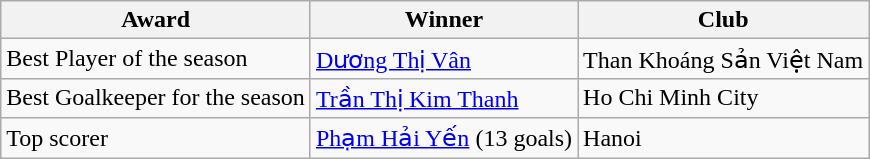<table class="wikitable">
<tr>
<th>Award</th>
<th>Winner</th>
<th>Club</th>
</tr>
<tr>
<td>Best Player of the season</td>
<td> <a href='#'>Dương Thị Vân</a></td>
<td>Than Khoáng Sản Việt Nam</td>
</tr>
<tr>
<td>Best Goalkeeper for the season</td>
<td> <a href='#'>Trần Thị Kim Thanh</a></td>
<td>Ho Chi Minh City</td>
</tr>
<tr>
<td>Top scorer</td>
<td> <a href='#'>Phạm Hải Yến</a> (13 goals)</td>
<td>Hanoi</td>
</tr>
</table>
